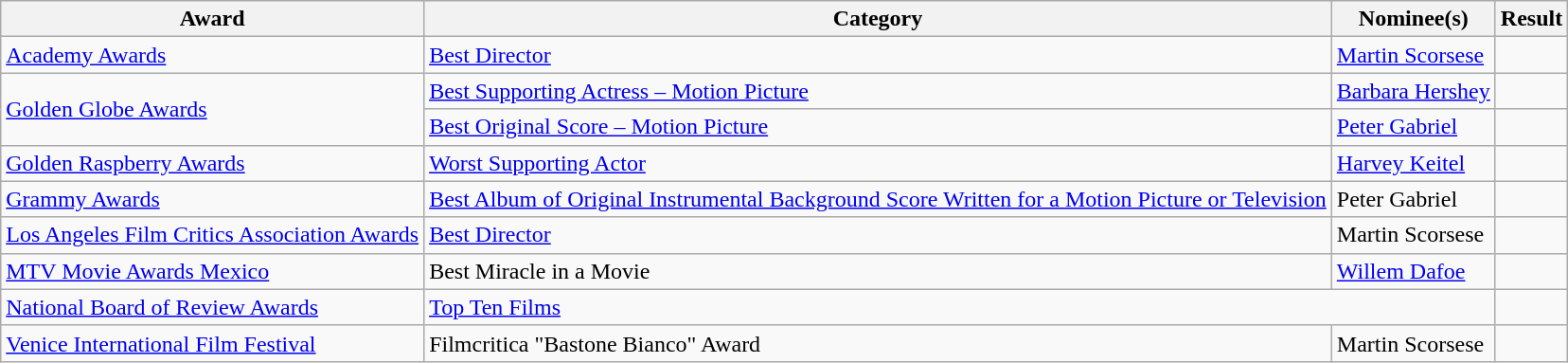<table class="wikitable">
<tr>
<th>Award</th>
<th>Category</th>
<th>Nominee(s)</th>
<th>Result</th>
</tr>
<tr>
<td><a href='#'>Academy Awards</a></td>
<td><a href='#'>Best Director</a></td>
<td><a href='#'>Martin Scorsese</a></td>
<td></td>
</tr>
<tr>
<td rowspan="2"><a href='#'>Golden Globe Awards</a></td>
<td><a href='#'>Best Supporting Actress – Motion Picture</a></td>
<td><a href='#'>Barbara Hershey</a></td>
<td></td>
</tr>
<tr>
<td><a href='#'>Best Original Score – Motion Picture</a></td>
<td><a href='#'>Peter Gabriel</a></td>
<td></td>
</tr>
<tr>
<td><a href='#'>Golden Raspberry Awards</a></td>
<td><a href='#'>Worst Supporting Actor</a></td>
<td><a href='#'>Harvey Keitel</a></td>
<td></td>
</tr>
<tr>
<td><a href='#'>Grammy Awards</a></td>
<td><a href='#'>Best Album of Original Instrumental Background Score Written for a Motion Picture or Television</a></td>
<td>Peter Gabriel</td>
<td></td>
</tr>
<tr>
<td><a href='#'>Los Angeles Film Critics Association Awards</a></td>
<td><a href='#'>Best Director</a></td>
<td>Martin Scorsese</td>
<td></td>
</tr>
<tr>
<td><a href='#'>MTV Movie Awards Mexico</a></td>
<td>Best Miracle in a Movie</td>
<td><a href='#'>Willem Dafoe</a> </td>
<td></td>
</tr>
<tr>
<td><a href='#'>National Board of Review Awards</a></td>
<td colspan="2"><a href='#'>Top Ten Films</a></td>
<td></td>
</tr>
<tr>
<td><a href='#'>Venice International Film Festival</a></td>
<td>Filmcritica "Bastone Bianco" Award</td>
<td>Martin Scorsese</td>
<td></td>
</tr>
</table>
